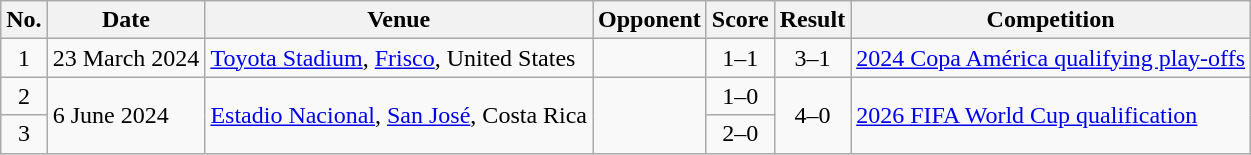<table class="wikitable sortable">
<tr>
<th scope="col">No.</th>
<th scope="col">Date</th>
<th scope="col">Venue</th>
<th scope="col">Opponent</th>
<th scope="col">Score</th>
<th scope="col">Result</th>
<th scope="col">Competition</th>
</tr>
<tr>
<td align="center">1</td>
<td>23 March 2024</td>
<td><a href='#'>Toyota Stadium</a>, <a href='#'>Frisco</a>, United States</td>
<td></td>
<td align=center>1–1</td>
<td align=center>3–1</td>
<td><a href='#'>2024 Copa América qualifying play-offs</a></td>
</tr>
<tr>
<td align="center">2</td>
<td rowspan="2">6 June 2024</td>
<td rowspan="2"><a href='#'>Estadio Nacional</a>, <a href='#'>San José</a>, Costa Rica</td>
<td rowspan="2"></td>
<td align=center>1–0</td>
<td rowspan="2" align=center>4–0</td>
<td rowspan="2"><a href='#'>2026 FIFA World Cup qualification</a></td>
</tr>
<tr>
<td align="center">3</td>
<td align=center>2–0</td>
</tr>
</table>
